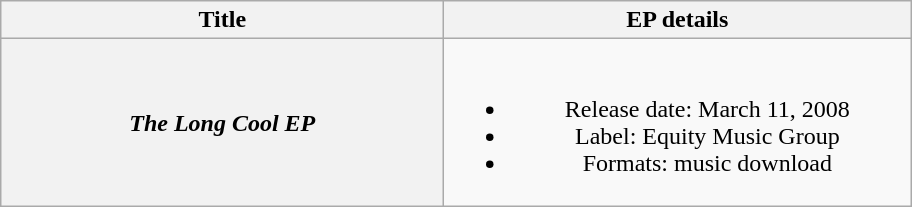<table class="wikitable plainrowheaders" style="text-align:center;">
<tr>
<th style="width:18em;">Title</th>
<th style="width:19em;">EP details</th>
</tr>
<tr>
<th scope="row"><em>The Long Cool EP</em></th>
<td><br><ul><li>Release date: March 11, 2008</li><li>Label: Equity Music Group</li><li>Formats: music download</li></ul></td>
</tr>
</table>
